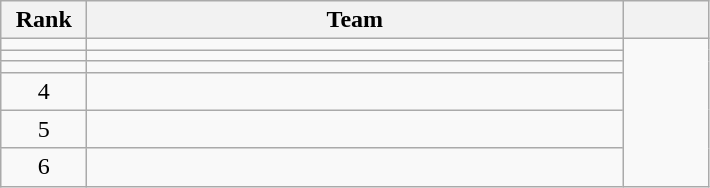<table class="wikitable" style="text-align: center;">
<tr>
<th width=50>Rank</th>
<th width=350>Team</th>
<th width=50></th>
</tr>
<tr>
<td></td>
<td align="left"></td>
<td rowspan=6><br></td>
</tr>
<tr>
<td></td>
<td align="left"></td>
</tr>
<tr>
<td></td>
<td align="left"></td>
</tr>
<tr>
<td>4</td>
<td align="left"></td>
</tr>
<tr>
<td>5</td>
<td align="left"></td>
</tr>
<tr>
<td>6</td>
<td align="left"></td>
</tr>
</table>
